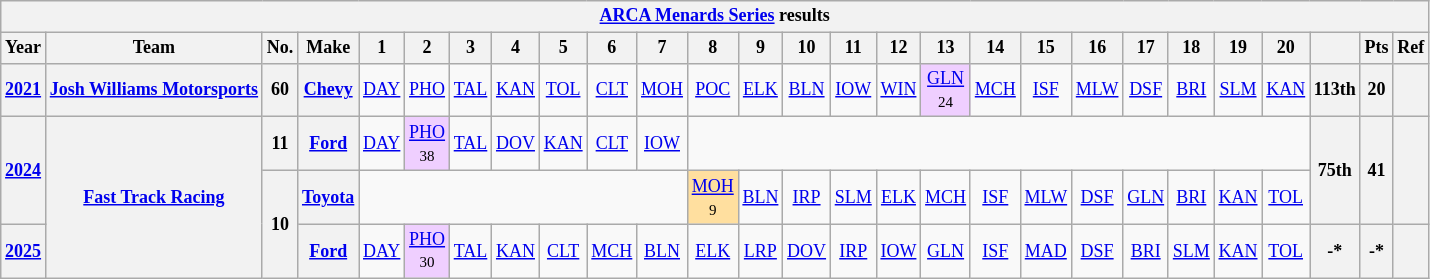<table class="wikitable" style="text-align:center; font-size:75%">
<tr>
<th colspan=27><a href='#'>ARCA Menards Series</a> results</th>
</tr>
<tr>
<th>Year</th>
<th>Team</th>
<th>No.</th>
<th>Make</th>
<th>1</th>
<th>2</th>
<th>3</th>
<th>4</th>
<th>5</th>
<th>6</th>
<th>7</th>
<th>8</th>
<th>9</th>
<th>10</th>
<th>11</th>
<th>12</th>
<th>13</th>
<th>14</th>
<th>15</th>
<th>16</th>
<th>17</th>
<th>18</th>
<th>19</th>
<th>20</th>
<th></th>
<th>Pts</th>
<th>Ref</th>
</tr>
<tr>
<th><a href='#'>2021</a></th>
<th><a href='#'>Josh Williams Motorsports</a></th>
<th>60</th>
<th><a href='#'>Chevy</a></th>
<td><a href='#'>DAY</a></td>
<td><a href='#'>PHO</a></td>
<td><a href='#'>TAL</a></td>
<td><a href='#'>KAN</a></td>
<td><a href='#'>TOL</a></td>
<td><a href='#'>CLT</a></td>
<td><a href='#'>MOH</a></td>
<td><a href='#'>POC</a></td>
<td><a href='#'>ELK</a></td>
<td><a href='#'>BLN</a></td>
<td><a href='#'>IOW</a></td>
<td><a href='#'>WIN</a></td>
<td style="background:#EFCFFF;"><a href='#'>GLN</a><br><small>24</small></td>
<td><a href='#'>MCH</a></td>
<td><a href='#'>ISF</a></td>
<td><a href='#'>MLW</a></td>
<td><a href='#'>DSF</a></td>
<td><a href='#'>BRI</a></td>
<td><a href='#'>SLM</a></td>
<td><a href='#'>KAN</a></td>
<th>113th</th>
<th>20</th>
<th></th>
</tr>
<tr>
<th rowspan=2><a href='#'>2024</a></th>
<th rowspan=3><a href='#'>Fast Track Racing</a></th>
<th>11</th>
<th><a href='#'>Ford</a></th>
<td><a href='#'>DAY</a></td>
<td style="background:#EFCFFF;"><a href='#'>PHO</a><br><small>38</small></td>
<td><a href='#'>TAL</a></td>
<td><a href='#'>DOV</a></td>
<td><a href='#'>KAN</a></td>
<td><a href='#'>CLT</a></td>
<td><a href='#'>IOW</a></td>
<td colspan=13></td>
<th rowspan=2>75th</th>
<th rowspan=2>41</th>
<th rowspan=2></th>
</tr>
<tr>
<th rowspan=2>10</th>
<th><a href='#'>Toyota</a></th>
<td colspan=7></td>
<td style="background:#FFDF9F;"><a href='#'>MOH</a><br><small>9</small></td>
<td><a href='#'>BLN</a></td>
<td><a href='#'>IRP</a></td>
<td><a href='#'>SLM</a></td>
<td><a href='#'>ELK</a></td>
<td><a href='#'>MCH</a></td>
<td><a href='#'>ISF</a></td>
<td><a href='#'>MLW</a></td>
<td><a href='#'>DSF</a></td>
<td><a href='#'>GLN</a></td>
<td><a href='#'>BRI</a></td>
<td><a href='#'>KAN</a></td>
<td><a href='#'>TOL</a></td>
</tr>
<tr>
<th><a href='#'>2025</a></th>
<th><a href='#'>Ford</a></th>
<td><a href='#'>DAY</a></td>
<td style="background:#EFCFFF;"><a href='#'>PHO</a><br><small>30</small></td>
<td><a href='#'>TAL</a></td>
<td><a href='#'>KAN</a></td>
<td><a href='#'>CLT</a></td>
<td><a href='#'>MCH</a></td>
<td><a href='#'>BLN</a></td>
<td><a href='#'>ELK</a></td>
<td><a href='#'>LRP</a></td>
<td><a href='#'>DOV</a></td>
<td><a href='#'>IRP</a></td>
<td><a href='#'>IOW</a></td>
<td><a href='#'>GLN</a></td>
<td><a href='#'>ISF</a></td>
<td><a href='#'>MAD</a></td>
<td><a href='#'>DSF</a></td>
<td><a href='#'>BRI</a></td>
<td><a href='#'>SLM</a></td>
<td><a href='#'>KAN</a></td>
<td><a href='#'>TOL</a></td>
<th>-*</th>
<th>-*</th>
<th></th>
</tr>
</table>
